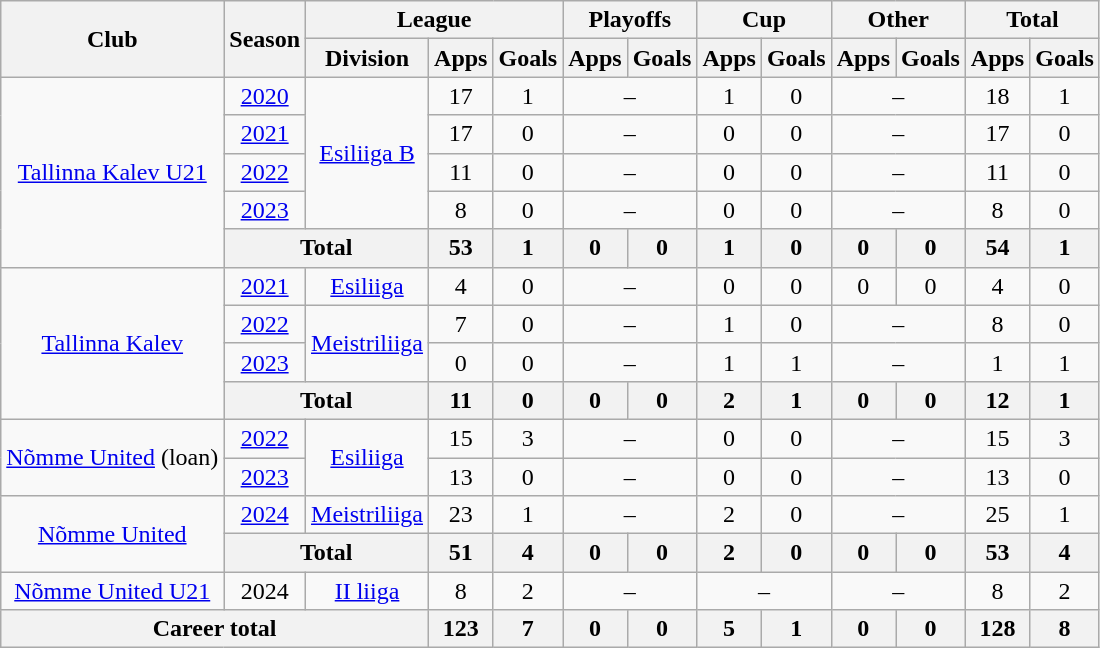<table class="wikitable" style="text-align: center">
<tr>
<th rowspan="2">Club</th>
<th rowspan="2">Season</th>
<th colspan="3">League</th>
<th colspan="2">Playoffs</th>
<th colspan="2">Cup</th>
<th colspan="2">Other</th>
<th colspan="2">Total</th>
</tr>
<tr>
<th>Division</th>
<th>Apps</th>
<th>Goals</th>
<th>Apps</th>
<th>Goals</th>
<th>Apps</th>
<th>Goals</th>
<th>Apps</th>
<th>Goals</th>
<th>Apps</th>
<th>Goals</th>
</tr>
<tr>
<td rowspan=5><a href='#'>Tallinna Kalev U21</a></td>
<td><a href='#'>2020</a></td>
<td rowspan=4><a href='#'>Esiliiga B</a></td>
<td>17</td>
<td>1</td>
<td colspan="2">–</td>
<td>1</td>
<td>0</td>
<td colspan="2">–</td>
<td>18</td>
<td>1</td>
</tr>
<tr>
<td><a href='#'>2021</a></td>
<td>17</td>
<td>0</td>
<td colspan="2">–</td>
<td>0</td>
<td>0</td>
<td colspan="2">–</td>
<td>17</td>
<td>0</td>
</tr>
<tr>
<td><a href='#'>2022</a></td>
<td>11</td>
<td>0</td>
<td colspan="2">–</td>
<td>0</td>
<td>0</td>
<td colspan="2">–</td>
<td>11</td>
<td>0</td>
</tr>
<tr>
<td><a href='#'>2023</a></td>
<td>8</td>
<td>0</td>
<td colspan="2">–</td>
<td>0</td>
<td>0</td>
<td colspan="2">–</td>
<td>8</td>
<td>0</td>
</tr>
<tr>
<th colspan="2">Total</th>
<th>53</th>
<th>1</th>
<th>0</th>
<th>0</th>
<th>1</th>
<th>0</th>
<th>0</th>
<th>0</th>
<th>54</th>
<th>1</th>
</tr>
<tr>
<td rowspan=4><a href='#'>Tallinna Kalev</a></td>
<td><a href='#'>2021</a></td>
<td><a href='#'>Esiliiga</a></td>
<td>4</td>
<td>0</td>
<td colspan="2">–</td>
<td>0</td>
<td>0</td>
<td>0</td>
<td>0</td>
<td>4</td>
<td>0</td>
</tr>
<tr>
<td><a href='#'>2022</a></td>
<td rowspan=2><a href='#'>Meistriliiga</a></td>
<td>7</td>
<td>0</td>
<td colspan="2">–</td>
<td>1</td>
<td>0</td>
<td colspan="2">–</td>
<td>8</td>
<td>0</td>
</tr>
<tr>
<td><a href='#'>2023</a></td>
<td>0</td>
<td>0</td>
<td colspan="2">–</td>
<td>1</td>
<td>1</td>
<td colspan="2">–</td>
<td>1</td>
<td>1</td>
</tr>
<tr>
<th colspan="2">Total</th>
<th>11</th>
<th>0</th>
<th>0</th>
<th>0</th>
<th>2</th>
<th>1</th>
<th>0</th>
<th>0</th>
<th>12</th>
<th>1</th>
</tr>
<tr>
<td rowspan=2><a href='#'>Nõmme United</a> (loan)</td>
<td><a href='#'>2022</a></td>
<td rowspan=2><a href='#'>Esiliiga</a></td>
<td>15</td>
<td>3</td>
<td colspan="2">–</td>
<td>0</td>
<td>0</td>
<td colspan="2">–</td>
<td>15</td>
<td>3</td>
</tr>
<tr>
<td><a href='#'>2023</a></td>
<td>13</td>
<td>0</td>
<td colspan="2">–</td>
<td>0</td>
<td>0</td>
<td colspan="2">–</td>
<td>13</td>
<td>0</td>
</tr>
<tr>
<td rowspan=2><a href='#'>Nõmme United</a></td>
<td><a href='#'>2024</a></td>
<td><a href='#'>Meistriliiga</a></td>
<td>23</td>
<td>1</td>
<td colspan="2">–</td>
<td>2</td>
<td>0</td>
<td colspan="2">–</td>
<td>25</td>
<td>1</td>
</tr>
<tr>
<th colspan="2">Total</th>
<th>51</th>
<th>4</th>
<th>0</th>
<th>0</th>
<th>2</th>
<th>0</th>
<th>0</th>
<th>0</th>
<th>53</th>
<th>4</th>
</tr>
<tr>
<td><a href='#'>Nõmme United U21</a></td>
<td>2024</td>
<td><a href='#'>II liiga</a></td>
<td>8</td>
<td>2</td>
<td colspan="2">–</td>
<td colspan="2">–</td>
<td colspan="2">–</td>
<td>8</td>
<td>2</td>
</tr>
<tr>
<th colspan="3"><strong>Career total</strong></th>
<th>123</th>
<th>7</th>
<th>0</th>
<th>0</th>
<th>5</th>
<th>1</th>
<th>0</th>
<th>0</th>
<th>128</th>
<th>8</th>
</tr>
</table>
